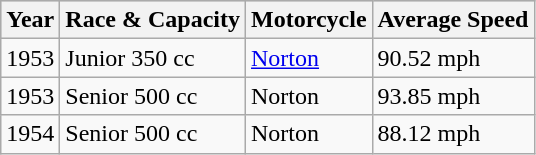<table class="wikitable">
<tr style="background:#CCCCCC;">
<th>Year</th>
<th>Race & Capacity</th>
<th>Motorcycle</th>
<th>Average Speed</th>
</tr>
<tr>
<td>1953</td>
<td>Junior 350 cc</td>
<td><a href='#'>Norton</a></td>
<td>90.52 mph</td>
</tr>
<tr>
<td>1953</td>
<td>Senior 500 cc</td>
<td>Norton</td>
<td>93.85 mph</td>
</tr>
<tr>
<td>1954</td>
<td>Senior 500 cc</td>
<td>Norton</td>
<td>88.12 mph</td>
</tr>
</table>
